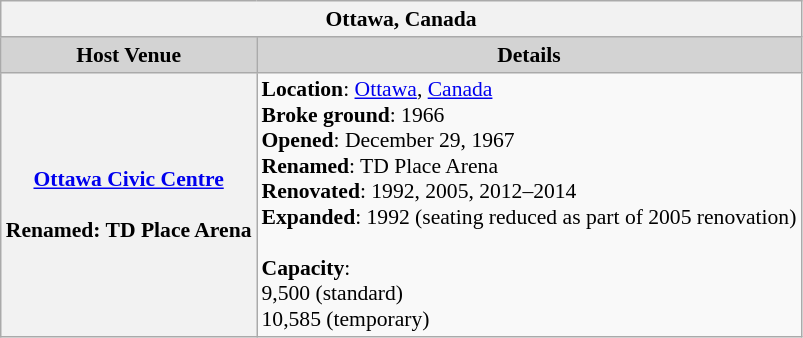<table class="wikitable" style="text-align:centre; font-size:90%">
<tr>
<th style="background:lightred"; colspan=4>Ottawa, Canada</th>
</tr>
<tr>
<th style="background:lightgrey";>Host Venue</th>
<th style="background:lightgrey";>Details</th>
</tr>
<tr align=left>
<th><a href='#'>Ottawa Civic Centre</a><br><br> Renamed: TD Place Arena</th>
<td><strong>Location</strong>:  <a href='#'>Ottawa</a>, <a href='#'>Canada</a><br><strong>Broke ground</strong>: 1966<br><strong>Opened</strong>: December 29, 1967<br><strong>Renamed</strong>: TD Place Arena<br><strong>Renovated</strong>: 1992, 2005, 2012–2014<br><strong>Expanded</strong>: 1992 (seating reduced as part of 2005 renovation)<br><br><strong>Capacity</strong>:
<br>9,500 (standard)<br>10,585 (temporary)</td>
</tr>
</table>
